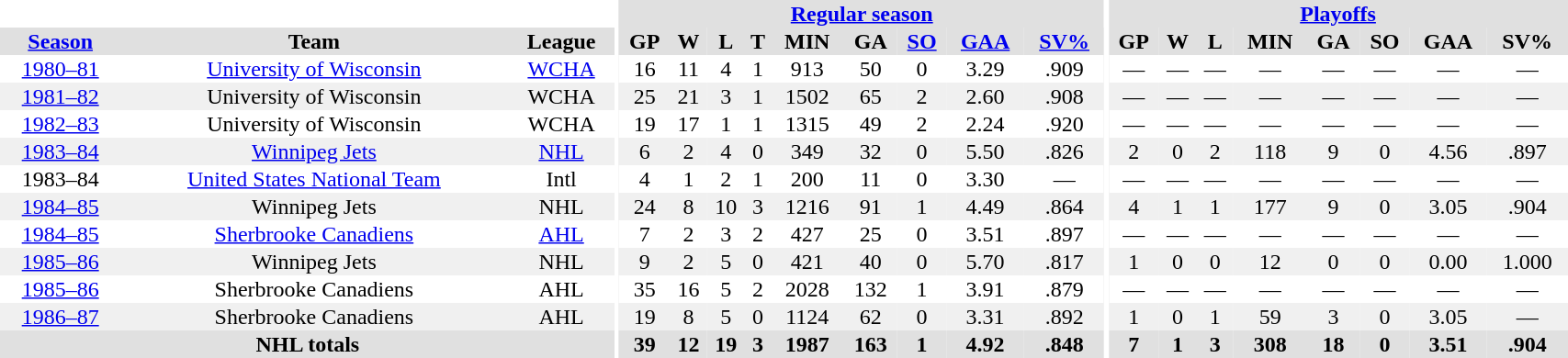<table border="0" cellpadding="1" cellspacing="0" style="width:90%; text-align:center;">
<tr bgcolor="#e0e0e0">
<th colspan="3" bgcolor="#ffffff"></th>
<th rowspan="99" bgcolor="#ffffff"></th>
<th colspan="9" bgcolor="#e0e0e0"><a href='#'>Regular season</a></th>
<th rowspan="99" bgcolor="#ffffff"></th>
<th colspan="8" bgcolor="#e0e0e0"><a href='#'>Playoffs</a></th>
</tr>
<tr bgcolor="#e0e0e0">
<th><a href='#'>Season</a></th>
<th>Team</th>
<th>League</th>
<th>GP</th>
<th>W</th>
<th>L</th>
<th>T</th>
<th>MIN</th>
<th>GA</th>
<th><a href='#'>SO</a></th>
<th><a href='#'>GAA</a></th>
<th><a href='#'>SV%</a></th>
<th>GP</th>
<th>W</th>
<th>L</th>
<th>MIN</th>
<th>GA</th>
<th>SO</th>
<th>GAA</th>
<th>SV%</th>
</tr>
<tr>
<td><a href='#'>1980–81</a></td>
<td><a href='#'>University of Wisconsin</a></td>
<td><a href='#'>WCHA</a></td>
<td>16</td>
<td>11</td>
<td>4</td>
<td>1</td>
<td>913</td>
<td>50</td>
<td>0</td>
<td>3.29</td>
<td>.909</td>
<td>—</td>
<td>—</td>
<td>—</td>
<td>—</td>
<td>—</td>
<td>—</td>
<td>—</td>
<td>—</td>
</tr>
<tr bgcolor="#f0f0f0">
<td><a href='#'>1981–82</a></td>
<td>University of Wisconsin</td>
<td>WCHA</td>
<td>25</td>
<td>21</td>
<td>3</td>
<td>1</td>
<td>1502</td>
<td>65</td>
<td>2</td>
<td>2.60</td>
<td>.908</td>
<td>—</td>
<td>—</td>
<td>—</td>
<td>—</td>
<td>—</td>
<td>—</td>
<td>—</td>
<td>—</td>
</tr>
<tr>
<td><a href='#'>1982–83</a></td>
<td>University of Wisconsin</td>
<td>WCHA</td>
<td>19</td>
<td>17</td>
<td>1</td>
<td>1</td>
<td>1315</td>
<td>49</td>
<td>2</td>
<td>2.24</td>
<td>.920</td>
<td>—</td>
<td>—</td>
<td>—</td>
<td>—</td>
<td>—</td>
<td>—</td>
<td>—</td>
<td>—</td>
</tr>
<tr bgcolor="#f0f0f0">
<td><a href='#'>1983–84</a></td>
<td><a href='#'>Winnipeg Jets</a></td>
<td><a href='#'>NHL</a></td>
<td>6</td>
<td>2</td>
<td>4</td>
<td>0</td>
<td>349</td>
<td>32</td>
<td>0</td>
<td>5.50</td>
<td>.826</td>
<td>2</td>
<td>0</td>
<td>2</td>
<td>118</td>
<td>9</td>
<td>0</td>
<td>4.56</td>
<td>.897</td>
</tr>
<tr>
<td>1983–84</td>
<td><a href='#'>United States National Team</a></td>
<td>Intl</td>
<td>4</td>
<td>1</td>
<td>2</td>
<td>1</td>
<td>200</td>
<td>11</td>
<td>0</td>
<td>3.30</td>
<td>—</td>
<td>—</td>
<td>—</td>
<td>—</td>
<td>—</td>
<td>—</td>
<td>—</td>
<td>—</td>
<td>—</td>
</tr>
<tr bgcolor="#f0f0f0">
<td><a href='#'>1984–85</a></td>
<td>Winnipeg Jets</td>
<td>NHL</td>
<td>24</td>
<td>8</td>
<td>10</td>
<td>3</td>
<td>1216</td>
<td>91</td>
<td>1</td>
<td>4.49</td>
<td>.864</td>
<td>4</td>
<td>1</td>
<td>1</td>
<td>177</td>
<td>9</td>
<td>0</td>
<td>3.05</td>
<td>.904</td>
</tr>
<tr>
<td><a href='#'>1984–85</a></td>
<td><a href='#'>Sherbrooke Canadiens</a></td>
<td><a href='#'>AHL</a></td>
<td>7</td>
<td>2</td>
<td>3</td>
<td>2</td>
<td>427</td>
<td>25</td>
<td>0</td>
<td>3.51</td>
<td>.897</td>
<td>—</td>
<td>—</td>
<td>—</td>
<td>—</td>
<td>—</td>
<td>—</td>
<td>—</td>
<td>—</td>
</tr>
<tr bgcolor="#f0f0f0">
<td><a href='#'>1985–86</a></td>
<td>Winnipeg Jets</td>
<td>NHL</td>
<td>9</td>
<td>2</td>
<td>5</td>
<td>0</td>
<td>421</td>
<td>40</td>
<td>0</td>
<td>5.70</td>
<td>.817</td>
<td>1</td>
<td>0</td>
<td>0</td>
<td>12</td>
<td>0</td>
<td>0</td>
<td>0.00</td>
<td>1.000</td>
</tr>
<tr>
<td><a href='#'>1985–86</a></td>
<td>Sherbrooke Canadiens</td>
<td>AHL</td>
<td>35</td>
<td>16</td>
<td>5</td>
<td>2</td>
<td>2028</td>
<td>132</td>
<td>1</td>
<td>3.91</td>
<td>.879</td>
<td>—</td>
<td>—</td>
<td>—</td>
<td>—</td>
<td>—</td>
<td>—</td>
<td>—</td>
<td>—</td>
</tr>
<tr bgcolor="#f0f0f0">
<td><a href='#'>1986–87</a></td>
<td>Sherbrooke Canadiens</td>
<td>AHL</td>
<td>19</td>
<td>8</td>
<td>5</td>
<td>0</td>
<td>1124</td>
<td>62</td>
<td>0</td>
<td>3.31</td>
<td>.892</td>
<td>1</td>
<td>0</td>
<td>1</td>
<td>59</td>
<td>3</td>
<td>0</td>
<td>3.05</td>
<td>—</td>
</tr>
<tr bgcolor="#e0e0e0">
<th colspan=3>NHL totals</th>
<th>39</th>
<th>12</th>
<th>19</th>
<th>3</th>
<th>1987</th>
<th>163</th>
<th>1</th>
<th>4.92</th>
<th>.848</th>
<th>7</th>
<th>1</th>
<th>3</th>
<th>308</th>
<th>18</th>
<th>0</th>
<th>3.51</th>
<th>.904</th>
</tr>
</table>
